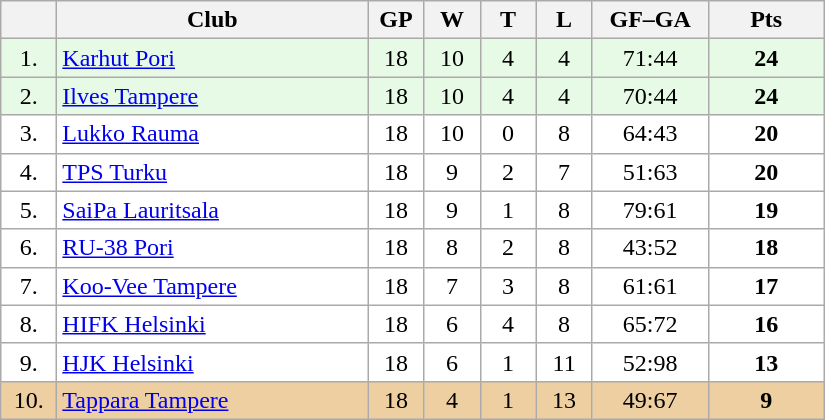<table class="wikitable">
<tr>
<th width="30"></th>
<th width="200">Club</th>
<th width="30">GP</th>
<th width="30">W</th>
<th width="30">T</th>
<th width="30">L</th>
<th width="70">GF–GA</th>
<th width="70">Pts</th>
</tr>
<tr bgcolor="#e6fae6" align="center">
<td>1.</td>
<td align="left"><a href='#'>Karhut Pori</a></td>
<td>18</td>
<td>10</td>
<td>4</td>
<td>4</td>
<td>71:44</td>
<td><strong>24</strong></td>
</tr>
<tr bgcolor="#e6fae6" align="center">
<td>2.</td>
<td align="left"><a href='#'>Ilves Tampere</a></td>
<td>18</td>
<td>10</td>
<td>4</td>
<td>4</td>
<td>70:44</td>
<td><strong>24</strong></td>
</tr>
<tr bgcolor="#FFFFFF" align="center">
<td>3.</td>
<td align="left"><a href='#'>Lukko Rauma</a></td>
<td>18</td>
<td>10</td>
<td>0</td>
<td>8</td>
<td>64:43</td>
<td><strong>20</strong></td>
</tr>
<tr bgcolor="#FFFFFF" align="center">
<td>4.</td>
<td align="left"><a href='#'>TPS Turku</a></td>
<td>18</td>
<td>9</td>
<td>2</td>
<td>7</td>
<td>51:63</td>
<td><strong>20</strong></td>
</tr>
<tr bgcolor="#FFFFFF" align="center">
<td>5.</td>
<td align="left"><a href='#'>SaiPa Lauritsala</a></td>
<td>18</td>
<td>9</td>
<td>1</td>
<td>8</td>
<td>79:61</td>
<td><strong>19</strong></td>
</tr>
<tr bgcolor="#FFFFFF" align="center">
<td>6.</td>
<td align="left"><a href='#'>RU-38 Pori</a></td>
<td>18</td>
<td>8</td>
<td>2</td>
<td>8</td>
<td>43:52</td>
<td><strong>18</strong></td>
</tr>
<tr bgcolor="#FFFFFF" align="center">
<td>7.</td>
<td align="left"><a href='#'>Koo-Vee Tampere</a></td>
<td>18</td>
<td>7</td>
<td>3</td>
<td>8</td>
<td>61:61</td>
<td><strong>17</strong></td>
</tr>
<tr bgcolor="#FFFFFF" align="center">
<td>8.</td>
<td align="left"><a href='#'>HIFK Helsinki</a></td>
<td>18</td>
<td>6</td>
<td>4</td>
<td>8</td>
<td>65:72</td>
<td><strong>16</strong></td>
</tr>
<tr bgcolor="#FFFFFF" align="center">
<td>9.</td>
<td align="left"><a href='#'>HJK Helsinki</a></td>
<td>18</td>
<td>6</td>
<td>1</td>
<td>11</td>
<td>52:98</td>
<td><strong>13</strong></td>
</tr>
<tr bgcolor="#EECFA1" align="center">
<td>10.</td>
<td align="left"><a href='#'>Tappara Tampere</a></td>
<td>18</td>
<td>4</td>
<td>1</td>
<td>13</td>
<td>49:67</td>
<td><strong>9</strong></td>
</tr>
</table>
